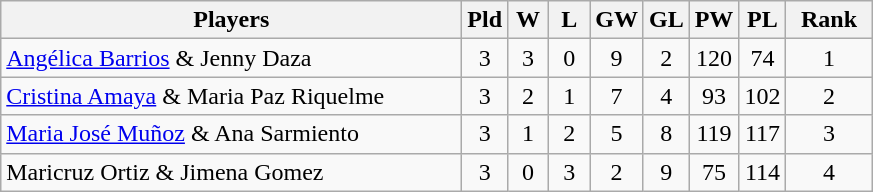<table class=wikitable style="text-align:center">
<tr>
<th width=300>Players</th>
<th width=20>Pld</th>
<th width=20>W</th>
<th width=20>L</th>
<th width=20>GW</th>
<th width=20>GL</th>
<th width=20>PW</th>
<th width=20>PL</th>
<th width=50>Rank</th>
</tr>
<tr>
<td align=left> <a href='#'>Angélica Barrios</a> & Jenny Daza</td>
<td>3</td>
<td>3</td>
<td>0</td>
<td>9</td>
<td>2</td>
<td>120</td>
<td>74</td>
<td>1</td>
</tr>
<tr>
<td align="left"> <a href='#'>Cristina Amaya</a> & Maria Paz Riquelme</td>
<td>3</td>
<td>2</td>
<td>1</td>
<td>7</td>
<td>4</td>
<td>93</td>
<td>102</td>
<td>2</td>
</tr>
<tr>
<td align=left> <a href='#'>Maria José Muñoz</a> & Ana Sarmiento</td>
<td>3</td>
<td>1</td>
<td>2</td>
<td>5</td>
<td>8</td>
<td>119</td>
<td>117</td>
<td>3</td>
</tr>
<tr>
<td align=left> Maricruz Ortiz & Jimena Gomez</td>
<td>3</td>
<td>0</td>
<td>3</td>
<td>2</td>
<td>9</td>
<td>75</td>
<td>114</td>
<td>4</td>
</tr>
</table>
